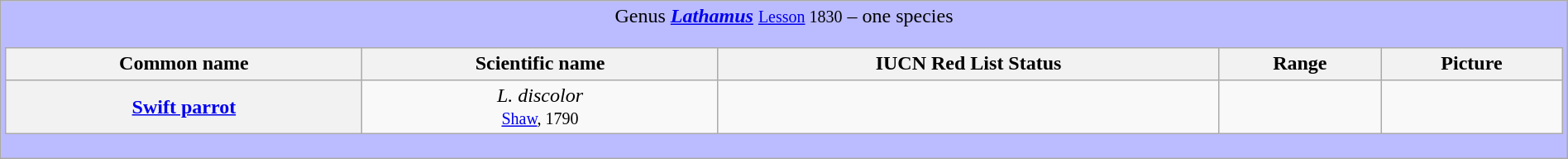<table class="wikitable" style="width:100%;text-align:center">
<tr>
<td colspan="100%" align="center" bgcolor="#BBBBFF">Genus <strong><em><a href='#'>Lathamus</a></em></strong> <small><a href='#'>Lesson</a> 1830</small> – one species<br><table class="wikitable" style="width:100%;text-align:center">
<tr>
<th scope="col">Common name</th>
<th scope="col">Scientific name</th>
<th scope="col">IUCN Red List Status</th>
<th scope="col">Range</th>
<th scope="col">Picture</th>
</tr>
<tr>
<th scope="row"><a href='#'>Swift parrot</a></th>
<td><em>L. discolor</em> <br><small><a href='#'>Shaw</a>, 1790</small></td>
<td></td>
<td></td>
<td></td>
</tr>
</table>
</td>
</tr>
</table>
